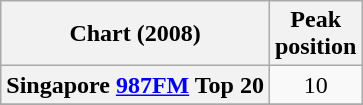<table class="wikitable plainrowheaders" style="text-align:center">
<tr>
<th scope="col">Chart (2008)</th>
<th scope="col">Peak<br>position</th>
</tr>
<tr>
<th scope="row">Singapore <a href='#'>987FM</a> Top 20</th>
<td>10</td>
</tr>
<tr>
</tr>
</table>
